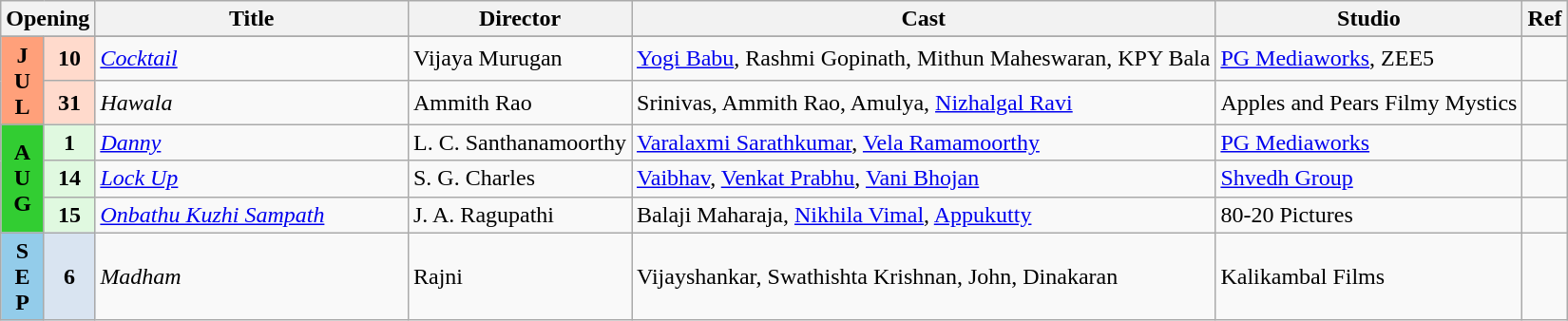<table class="wikitable sortable">
<tr>
<th colspan="2">Opening</th>
<th style="width:20%;">Title</th>
<th>Director</th>
<th>Cast</th>
<th>Studio</th>
<th>Ref</th>
</tr>
<tr>
</tr>
<tr July>
<td rowspan="2" style="text-align:center; background:#ffa07a; textcolor:#000;"><strong>J<br>U<br>L</strong></td>
<td style="text-align:center; background:#ffdacc;"><strong>10</strong></td>
<td><em><a href='#'>Cocktail</a></em></td>
<td>Vijaya Murugan</td>
<td><a href='#'>Yogi Babu</a>, Rashmi Gopinath, Mithun Maheswaran, KPY Bala</td>
<td><a href='#'>PG Mediaworks</a>, ZEE5</td>
<td></td>
</tr>
<tr>
<td style="text-align:center; background:#ffdacc;"><strong>31</strong></td>
<td><em>Hawala</em></td>
<td>Ammith Rao</td>
<td>Srinivas, Ammith Rao, Amulya, <a href='#'>Nizhalgal Ravi</a></td>
<td>Apples and Pears Filmy Mystics</td>
<td></td>
</tr>
<tr>
<td rowspan="3" style="text-align:center; background:#32CD32;" textcolor:#d580ff;"><strong>A<br>U<br>G</strong></td>
<td rowspan="1" style="text-align:center; background:#e0f9e0;"><strong>1</strong></td>
<td><em><a href='#'>Danny</a></em></td>
<td>L. C. Santhanamoorthy</td>
<td><a href='#'>Varalaxmi Sarathkumar</a>, <a href='#'>Vela Ramamoorthy</a></td>
<td><a href='#'>PG Mediaworks</a></td>
<td></td>
</tr>
<tr>
<td rowspan="1" style="text-align:center; background:#e0f9e0;"><strong>14</strong></td>
<td><em><a href='#'>Lock Up</a></em></td>
<td>S. G. Charles</td>
<td><a href='#'>Vaibhav</a>, <a href='#'>Venkat Prabhu</a>, <a href='#'>Vani Bhojan</a></td>
<td><a href='#'>Shvedh Group</a></td>
<td></td>
</tr>
<tr>
<td rowspan="1" style="text-align:center; background:#e0f9e0;"><strong>15</strong></td>
<td><em><a href='#'>Onbathu Kuzhi Sampath</a></em></td>
<td>J. A. Ragupathi</td>
<td>Balaji Maharaja, <a href='#'>Nikhila Vimal</a>, <a href='#'>Appukutty</a></td>
<td>80-20 Pictures</td>
<td></td>
</tr>
<tr September!>
<td rowspan="1" style="text-align:center; background:#93CCEA; textcolor:#000;"><strong>S<br>E<br>P</strong></td>
<td rowspan="1" style="text-align:center; background:#d9e4f1;"><strong>6</strong></td>
<td><em>Madham</em></td>
<td>Rajni</td>
<td>Vijayshankar, Swathishta Krishnan, John, Dinakaran</td>
<td>Kalikambal Films</td>
<td></td>
</tr>
</table>
